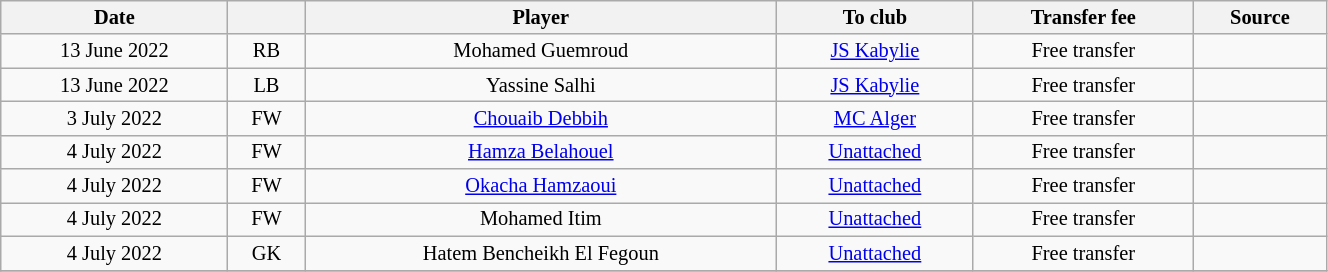<table class="wikitable sortable" style="width:70%; text-align:center; font-size:85%; text-align:centre;">
<tr>
<th>Date</th>
<th></th>
<th>Player</th>
<th>To club</th>
<th>Transfer fee</th>
<th>Source</th>
</tr>
<tr>
<td>13 June 2022</td>
<td>RB</td>
<td> Mohamed Guemroud</td>
<td><a href='#'>JS Kabylie</a></td>
<td>Free transfer</td>
<td></td>
</tr>
<tr>
<td>13 June 2022</td>
<td>LB</td>
<td> Yassine Salhi</td>
<td><a href='#'>JS Kabylie</a></td>
<td>Free transfer</td>
<td></td>
</tr>
<tr>
<td>3 July 2022</td>
<td>FW</td>
<td> <a href='#'>Chouaib Debbih</a></td>
<td><a href='#'>MC Alger</a></td>
<td>Free transfer</td>
<td></td>
</tr>
<tr>
<td>4 July 2022</td>
<td>FW</td>
<td> <a href='#'>Hamza Belahouel</a></td>
<td><a href='#'>Unattached</a></td>
<td>Free transfer</td>
<td></td>
</tr>
<tr>
<td>4 July 2022</td>
<td>FW</td>
<td> <a href='#'>Okacha Hamzaoui</a></td>
<td><a href='#'>Unattached</a></td>
<td>Free transfer</td>
<td></td>
</tr>
<tr>
<td>4 July 2022</td>
<td>FW</td>
<td> Mohamed Itim</td>
<td><a href='#'>Unattached</a></td>
<td>Free transfer</td>
<td></td>
</tr>
<tr>
<td>4 July 2022</td>
<td>GK</td>
<td> Hatem Bencheikh El Fegoun</td>
<td><a href='#'>Unattached</a></td>
<td>Free transfer</td>
<td></td>
</tr>
<tr>
</tr>
</table>
